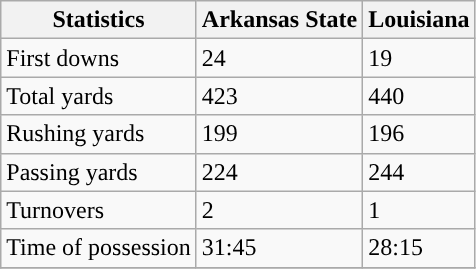<table class="wikitable">
<tr>
<th>Statistics</th>
<th>Arkansas State</th>
<th>Louisiana</th>
</tr>
<tr>
<td>First downs</td>
<td>24</td>
<td>19</td>
</tr>
<tr>
<td>Total yards</td>
<td>423</td>
<td>440</td>
</tr>
<tr>
<td>Rushing yards</td>
<td>199</td>
<td>196</td>
</tr>
<tr>
<td>Passing yards</td>
<td>224</td>
<td>244</td>
</tr>
<tr>
<td>Turnovers</td>
<td>2</td>
<td>1</td>
</tr>
<tr>
<td>Time of possession</td>
<td>31:45</td>
<td>28:15</td>
</tr>
<tr>
</tr>
</table>
